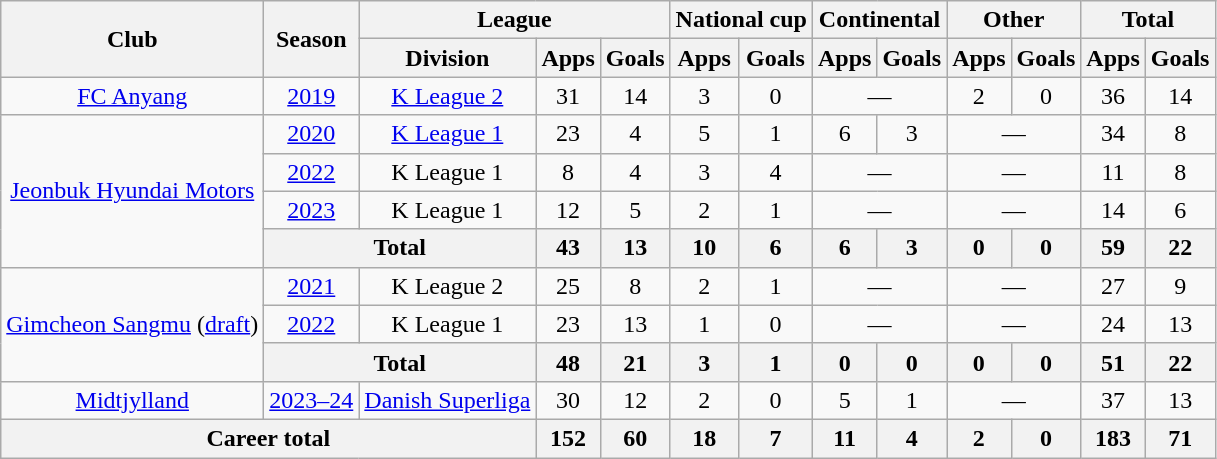<table class="wikitable" style="text-align:center">
<tr>
<th rowspan=2>Club</th>
<th rowspan=2>Season</th>
<th colspan=3>League</th>
<th colspan=2>National cup</th>
<th colspan=2>Continental</th>
<th colspan=2>Other</th>
<th colspan=2>Total</th>
</tr>
<tr>
<th>Division</th>
<th>Apps</th>
<th>Goals</th>
<th>Apps</th>
<th>Goals</th>
<th>Apps</th>
<th>Goals</th>
<th>Apps</th>
<th>Goals</th>
<th>Apps</th>
<th>Goals</th>
</tr>
<tr>
<td><a href='#'>FC Anyang</a></td>
<td><a href='#'>2019</a></td>
<td><a href='#'>K League 2</a></td>
<td>31</td>
<td>14</td>
<td>3</td>
<td>0</td>
<td colspan=2>—</td>
<td>2</td>
<td>0</td>
<td>36</td>
<td>14</td>
</tr>
<tr>
<td rowspan="4"><a href='#'>Jeonbuk Hyundai Motors</a></td>
<td><a href='#'>2020</a></td>
<td><a href='#'>K League 1</a></td>
<td>23</td>
<td>4</td>
<td>5</td>
<td>1</td>
<td>6</td>
<td>3</td>
<td colspan=2>—</td>
<td>34</td>
<td>8</td>
</tr>
<tr>
<td><a href='#'>2022</a></td>
<td>K League 1</td>
<td>8</td>
<td>4</td>
<td>3</td>
<td>4</td>
<td colspan=2>—</td>
<td colspan=2>—</td>
<td>11</td>
<td>8</td>
</tr>
<tr>
<td><a href='#'>2023</a></td>
<td>K League 1</td>
<td>12</td>
<td>5</td>
<td>2</td>
<td>1</td>
<td colspan=2>—</td>
<td colspan=2>—</td>
<td>14</td>
<td>6</td>
</tr>
<tr>
<th colspan="2">Total</th>
<th>43</th>
<th>13</th>
<th>10</th>
<th>6</th>
<th>6</th>
<th>3</th>
<th>0</th>
<th>0</th>
<th>59</th>
<th>22</th>
</tr>
<tr>
<td rowspan="3"><a href='#'>Gimcheon Sangmu</a> (<a href='#'>draft</a>)</td>
<td><a href='#'>2021</a></td>
<td>K League 2</td>
<td>25</td>
<td>8</td>
<td>2</td>
<td>1</td>
<td colspan=2>—</td>
<td colspan=2>—</td>
<td>27</td>
<td>9</td>
</tr>
<tr>
<td><a href='#'>2022</a></td>
<td>K League 1</td>
<td>23</td>
<td>13</td>
<td>1</td>
<td>0</td>
<td colspan=2>—</td>
<td colspan=2>—</td>
<td>24</td>
<td>13</td>
</tr>
<tr>
<th colspan="2">Total</th>
<th>48</th>
<th>21</th>
<th>3</th>
<th>1</th>
<th>0</th>
<th>0</th>
<th>0</th>
<th>0</th>
<th>51</th>
<th>22</th>
</tr>
<tr>
<td><a href='#'>Midtjylland</a></td>
<td><a href='#'>2023–24</a></td>
<td><a href='#'>Danish Superliga</a></td>
<td>30</td>
<td>12</td>
<td>2</td>
<td>0</td>
<td>5</td>
<td>1</td>
<td colspan=2>—</td>
<td>37</td>
<td>13</td>
</tr>
<tr>
<th colspan=3>Career total</th>
<th>152</th>
<th>60</th>
<th>18</th>
<th>7</th>
<th>11</th>
<th>4</th>
<th>2</th>
<th>0</th>
<th>183</th>
<th>71</th>
</tr>
</table>
